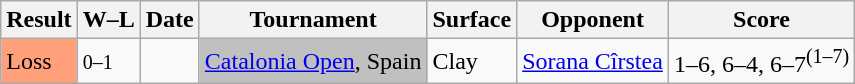<table class="sortable wikitable">
<tr>
<th>Result</th>
<th class="unsortable">W–L</th>
<th>Date</th>
<th>Tournament</th>
<th>Surface</th>
<th>Opponent</th>
<th class="unsortable">Score</th>
</tr>
<tr>
<td bgcolor=FFA07A>Loss</td>
<td><small>0–1</small></td>
<td><a href='#'></a></td>
<td bgcolor=silver><a href='#'>Catalonia Open</a>, Spain</td>
<td>Clay</td>
<td> <a href='#'>Sorana Cîrstea</a></td>
<td>1–6, 6–4, 6–7<sup>(1–7)</sup></td>
</tr>
</table>
